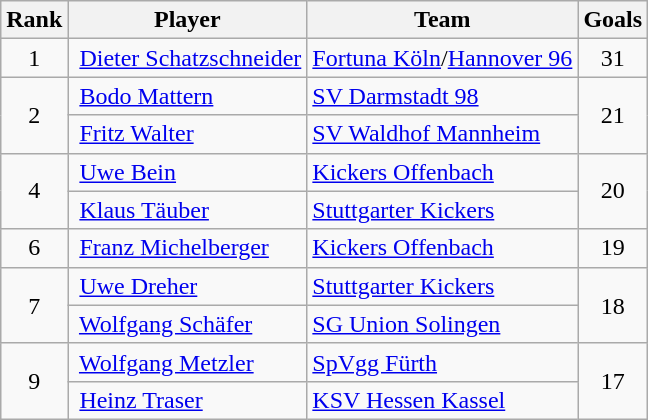<table class="wikitable">
<tr>
<th>Rank</th>
<th>Player</th>
<th>Team</th>
<th>Goals</th>
</tr>
<tr>
<td align=center>1</td>
<td> <a href='#'>Dieter Schatzschneider</a></td>
<td><a href='#'>Fortuna Köln</a>/<a href='#'>Hannover 96</a></td>
<td align=center>31</td>
</tr>
<tr>
<td rowspan="2" align=center>2</td>
<td> <a href='#'>Bodo Mattern</a></td>
<td><a href='#'>SV Darmstadt 98</a></td>
<td rowspan="2" align=center>21</td>
</tr>
<tr>
<td> <a href='#'>Fritz Walter</a></td>
<td><a href='#'>SV Waldhof Mannheim</a></td>
</tr>
<tr>
<td rowspan="2" align=center>4</td>
<td> <a href='#'>Uwe Bein</a></td>
<td><a href='#'>Kickers Offenbach</a></td>
<td rowspan="2" align=center>20</td>
</tr>
<tr>
<td> <a href='#'>Klaus Täuber</a></td>
<td><a href='#'>Stuttgarter Kickers</a></td>
</tr>
<tr>
<td align=center>6</td>
<td> <a href='#'>Franz Michelberger</a></td>
<td><a href='#'>Kickers Offenbach</a></td>
<td align=center>19</td>
</tr>
<tr>
<td rowspan="2" align=center>7</td>
<td> <a href='#'>Uwe Dreher</a></td>
<td><a href='#'>Stuttgarter Kickers</a></td>
<td rowspan="2" align=center>18</td>
</tr>
<tr>
<td> <a href='#'>Wolfgang Schäfer</a></td>
<td><a href='#'>SG Union Solingen</a></td>
</tr>
<tr>
<td rowspan="2" align=center>9</td>
<td> <a href='#'>Wolfgang Metzler</a></td>
<td><a href='#'>SpVgg Fürth</a></td>
<td rowspan="2" align=center>17</td>
</tr>
<tr>
<td> <a href='#'>Heinz Traser</a></td>
<td><a href='#'>KSV Hessen Kassel</a></td>
</tr>
</table>
